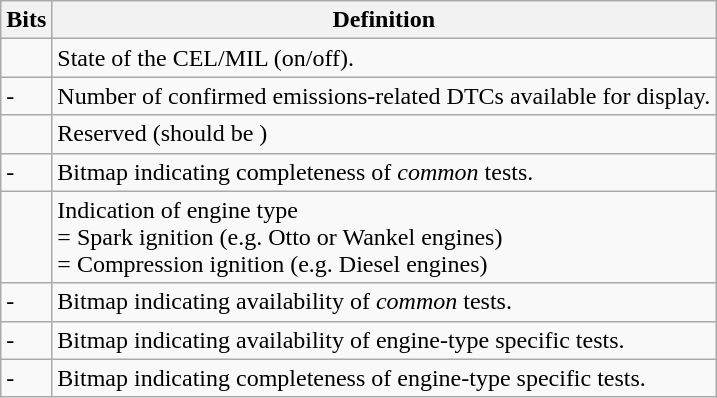<table class="wikitable">
<tr>
<th>Bits</th>
<th>Definition</th>
</tr>
<tr>
<td></td>
<td>State of the CEL/MIL (on/off).</td>
</tr>
<tr>
<td>-</td>
<td>Number of confirmed emissions-related DTCs available for display.</td>
</tr>
<tr>
<td></td>
<td>Reserved (should be )</td>
</tr>
<tr>
<td>-</td>
<td>Bitmap indicating completeness of <em>common</em> tests.</td>
</tr>
<tr>
<td></td>
<td>Indication of engine type<br> = Spark ignition (e.g. Otto or Wankel engines)<br>  = Compression ignition  (e.g. Diesel engines)</td>
</tr>
<tr>
<td>-</td>
<td>Bitmap indicating availability of <em>common</em> tests.</td>
</tr>
<tr>
<td>-</td>
<td>Bitmap indicating availability of engine-type specific tests.</td>
</tr>
<tr>
<td>-</td>
<td>Bitmap indicating completeness of engine-type specific tests.</td>
</tr>
</table>
